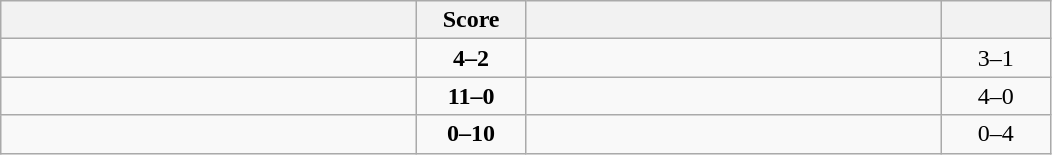<table class="wikitable" style="text-align: center; ">
<tr>
<th align="right" width="270"></th>
<th width="65">Score</th>
<th align="left" width="270"></th>
<th width="65"></th>
</tr>
<tr>
<td align="left"><strong></strong></td>
<td><strong>4–2</strong></td>
<td align="left"></td>
<td>3–1 <strong></strong></td>
</tr>
<tr>
<td align="left"><strong></strong></td>
<td><strong>11–0</strong></td>
<td align="left"></td>
<td>4–0 <strong></strong></td>
</tr>
<tr>
<td align="left"></td>
<td><strong>0–10</strong></td>
<td align="left"><strong></strong></td>
<td>0–4 <strong></strong></td>
</tr>
</table>
